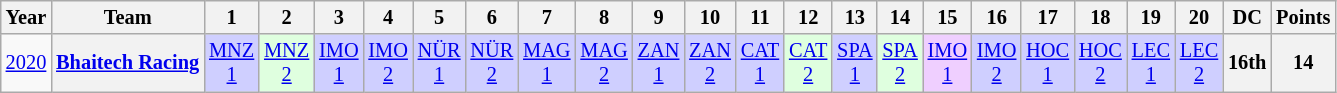<table class="wikitable" style="text-align:center; font-size:85%">
<tr>
<th>Year</th>
<th>Team</th>
<th>1</th>
<th>2</th>
<th>3</th>
<th>4</th>
<th>5</th>
<th>6</th>
<th>7</th>
<th>8</th>
<th>9</th>
<th>10</th>
<th>11</th>
<th>12</th>
<th>13</th>
<th>14</th>
<th>15</th>
<th>16</th>
<th>17</th>
<th>18</th>
<th>19</th>
<th>20</th>
<th>DC</th>
<th>Points</th>
</tr>
<tr>
<td><a href='#'>2020</a></td>
<th nowrap><a href='#'>Bhaitech Racing</a></th>
<td style="background:#CFCFFF;"><a href='#'>MNZ<br>1</a><br></td>
<td style="background:#DFFFDF;"><a href='#'>MNZ<br>2</a><br></td>
<td style="background:#CFCFFF;"><a href='#'>IMO<br>1</a><br></td>
<td style="background:#CFCFFF;"><a href='#'>IMO<br>2</a><br></td>
<td style="background:#CFCFFF;"><a href='#'>NÜR<br>1</a><br></td>
<td style="background:#CFCFFF;"><a href='#'>NÜR<br>2</a><br></td>
<td style="background:#CFCFFF;"><a href='#'>MAG<br>1</a><br></td>
<td style="background:#CFCFFF;"><a href='#'>MAG<br>2</a><br></td>
<td style="background:#CFCFFF;"><a href='#'>ZAN<br>1</a><br></td>
<td style="background:#CFCFFF;"><a href='#'>ZAN<br>2</a><br></td>
<td style="background:#CFCFFF;"><a href='#'>CAT<br>1</a><br></td>
<td style="background:#DFFFDF;"><a href='#'>CAT<br>2</a><br></td>
<td style="background:#CFCFFF;"><a href='#'>SPA<br>1</a><br></td>
<td style="background:#DFFFDF;"><a href='#'>SPA<br>2</a><br></td>
<td style="background:#EFCFFF;"><a href='#'>IMO<br>1</a><br></td>
<td style="background:#CFCFFF;"><a href='#'>IMO<br>2</a><br></td>
<td style="background:#CFCFFF;"><a href='#'>HOC<br>1</a><br></td>
<td style="background:#CFCFFF;"><a href='#'>HOC<br>2</a><br></td>
<td style="background:#CFCFFF;"><a href='#'>LEC<br>1</a><br></td>
<td style="background:#CFCFFF;"><a href='#'>LEC<br>2</a><br></td>
<th>16th</th>
<th>14</th>
</tr>
</table>
